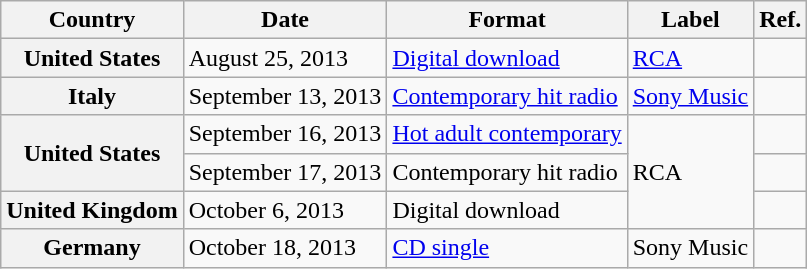<table class="wikitable plainrowheaders">
<tr>
<th scope="col">Country</th>
<th scope="col">Date</th>
<th scope="col">Format</th>
<th scope="col">Label</th>
<th scope="col">Ref.</th>
</tr>
<tr>
<th scope="row">United States</th>
<td>August 25, 2013</td>
<td><a href='#'>Digital download</a></td>
<td><a href='#'>RCA</a></td>
<td></td>
</tr>
<tr>
<th scope="row">Italy</th>
<td>September 13, 2013</td>
<td><a href='#'>Contemporary hit radio</a></td>
<td><a href='#'>Sony Music</a></td>
<td></td>
</tr>
<tr>
<th scope="row" rowspan="2">United States</th>
<td>September 16, 2013</td>
<td><a href='#'>Hot adult contemporary</a></td>
<td rowspan="3">RCA</td>
<td></td>
</tr>
<tr>
<td>September 17, 2013</td>
<td>Contemporary hit radio</td>
<td></td>
</tr>
<tr>
<th scope="row">United Kingdom</th>
<td>October 6, 2013</td>
<td>Digital download</td>
<td></td>
</tr>
<tr>
<th scope="row">Germany</th>
<td>October 18, 2013</td>
<td><a href='#'>CD single</a></td>
<td>Sony Music</td>
<td></td>
</tr>
</table>
